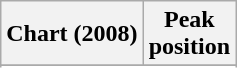<table class="wikitable sortable plainrowheaders" style="text-align:center;">
<tr>
<th scope="col">Chart (2008)</th>
<th scope="col">Peak<br>position</th>
</tr>
<tr>
</tr>
<tr>
</tr>
<tr>
</tr>
<tr>
</tr>
<tr>
</tr>
</table>
